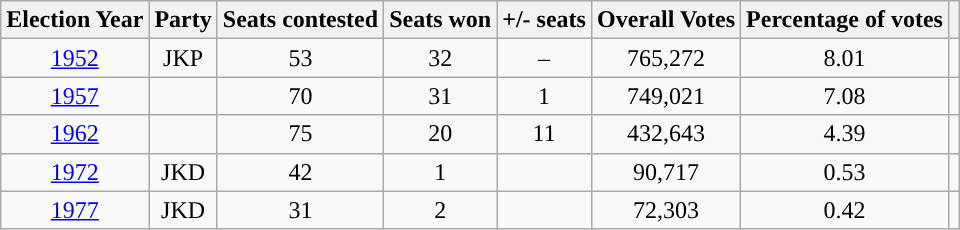<table class="wikitable" style="text-align:center">
<tr>
<th style="background-color:">Election Year</th>
<th style="background-color:">Party</th>
<th style="background-color:">Seats contested</th>
<th style="background-color:">Seats won</th>
<th style="background-color:">+/- seats</th>
<th style="background-color:">Overall Votes</th>
<th style="background-color:">Percentage of votes</th>
<th style="background-color:"></th>
</tr>
<tr>
<td><a href='#'>1952</a></td>
<td>JKP</td>
<td>53</td>
<td>32</td>
<td>–</td>
<td>765,272</td>
<td>8.01</td>
<td></td>
</tr>
<tr>
<td><a href='#'>1957</a></td>
<td></td>
<td>70</td>
<td>31</td>
<td> 1</td>
<td>749,021</td>
<td>7.08</td>
<td></td>
</tr>
<tr>
<td><a href='#'>1962</a></td>
<td></td>
<td>75</td>
<td>20</td>
<td> 11</td>
<td>432,643</td>
<td>4.39</td>
<td></td>
</tr>
<tr>
<td><a href='#'>1972</a></td>
<td>JKD</td>
<td>42</td>
<td>1</td>
<td></td>
<td>90,717</td>
<td>0.53</td>
<td></td>
</tr>
<tr>
<td><a href='#'>1977</a></td>
<td>JKD</td>
<td>31</td>
<td>2</td>
<td></td>
<td>72,303</td>
<td>0.42</td>
<td><br></td>
</tr>
</table>
